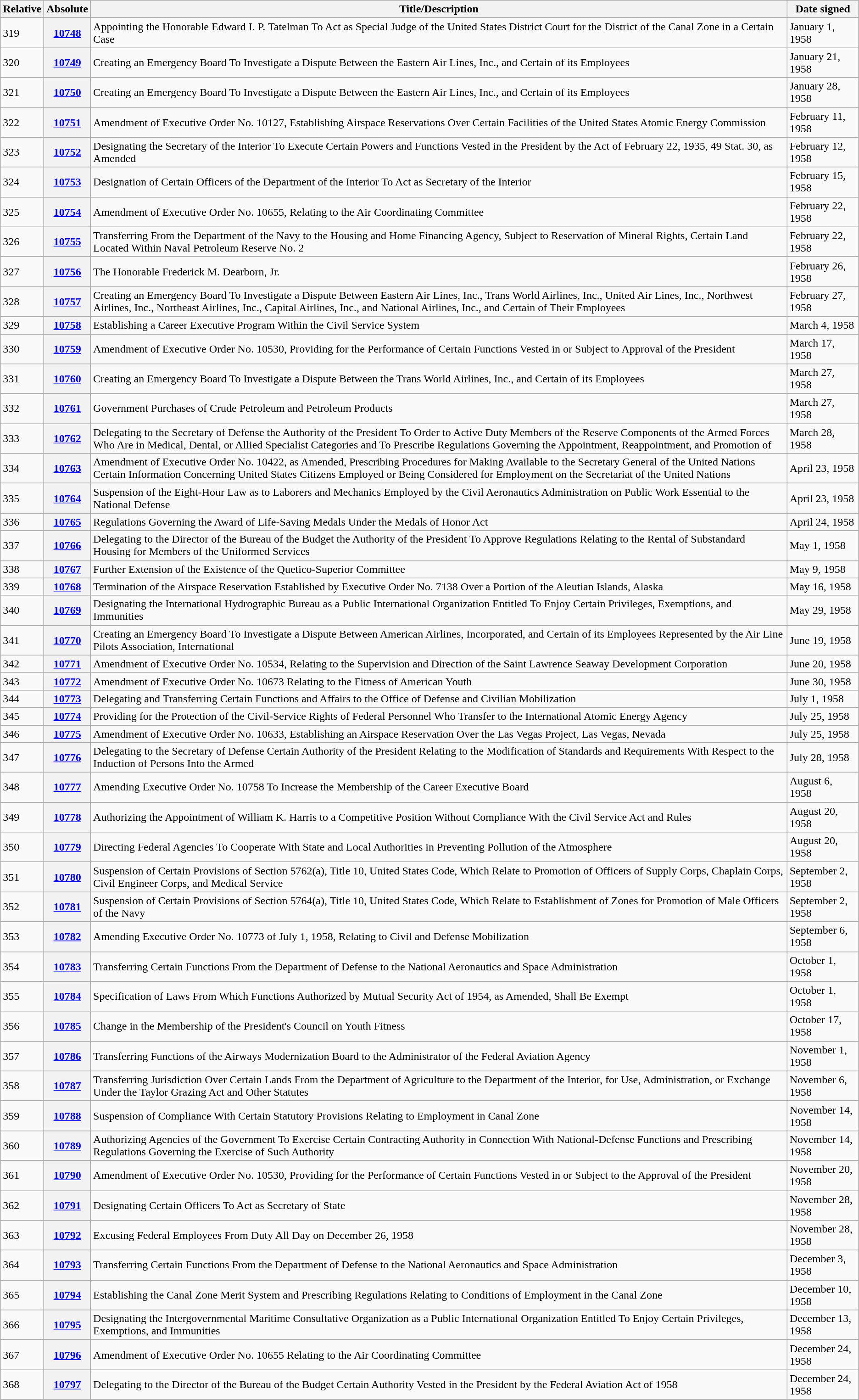<table class="wikitable">
<tr>
<th>Relative </th>
<th>Absolute </th>
<th>Title/Description</th>
<th>Date signed</th>
</tr>
<tr>
<td>319</td>
<th><a href='#'>10748</a></th>
<td>Appointing the Honorable Edward I. P. Tatelman To Act as Special Judge of the United States District Court for the District of the Canal Zone in a Certain Case</td>
<td>January 1, 1958</td>
</tr>
<tr>
<td>320</td>
<th><a href='#'>10749</a></th>
<td>Creating an Emergency Board To Investigate a Dispute Between the Eastern Air Lines, Inc., and Certain of its Employees</td>
<td>January 21, 1958</td>
</tr>
<tr>
<td>321</td>
<th><a href='#'>10750</a></th>
<td>Creating an Emergency Board To Investigate a Dispute Between the Eastern Air Lines, Inc., and Certain of its Employees</td>
<td>January 28, 1958</td>
</tr>
<tr>
<td>322</td>
<th><a href='#'>10751</a></th>
<td>Amendment of Executive Order No. 10127, Establishing Airspace Reservations Over Certain Facilities of the United States Atomic Energy Commission</td>
<td>February 11, 1958</td>
</tr>
<tr>
<td>323</td>
<th><a href='#'>10752</a></th>
<td>Designating the Secretary of the Interior To Execute Certain Powers and Functions Vested in the President by the Act of February 22, 1935, 49 Stat. 30, as Amended</td>
<td>February 12, 1958</td>
</tr>
<tr>
<td>324</td>
<th><a href='#'>10753</a></th>
<td>Designation of Certain Officers of the Department of the Interior To Act as Secretary of the Interior</td>
<td>February 15, 1958</td>
</tr>
<tr>
<td>325</td>
<th><a href='#'>10754</a></th>
<td>Amendment of Executive Order No. 10655, Relating to the Air Coordinating Committee</td>
<td>February 22, 1958</td>
</tr>
<tr>
<td>326</td>
<th><a href='#'>10755</a></th>
<td>Transferring From the Department of the Navy to the Housing and Home Financing Agency, Subject to Reservation of Mineral Rights, Certain Land Located Within Naval Petroleum Reserve No. 2</td>
<td>February 22, 1958</td>
</tr>
<tr>
<td>327</td>
<th><a href='#'>10756</a></th>
<td>The Honorable Frederick M. Dearborn, Jr.</td>
<td>February 26, 1958</td>
</tr>
<tr>
<td>328</td>
<th><a href='#'>10757</a></th>
<td>Creating an Emergency Board To Investigate a Dispute Between Eastern Air Lines, Inc., Trans World Airlines, Inc., United Air Lines, Inc., Northwest Airlines, Inc., Northeast Airlines, Inc., Capital Airlines, Inc., and National Airlines, Inc., and Certain of Their Employees</td>
<td>February 27, 1958</td>
</tr>
<tr>
<td>329</td>
<th><a href='#'>10758</a></th>
<td>Establishing a Career Executive Program Within the Civil Service System</td>
<td>March 4, 1958</td>
</tr>
<tr>
<td>330</td>
<th><a href='#'>10759</a></th>
<td>Amendment of Executive Order No. 10530, Providing for the Performance of Certain Functions Vested in or Subject to Approval of the President</td>
<td>March 17, 1958</td>
</tr>
<tr>
<td>331</td>
<th><a href='#'>10760</a></th>
<td>Creating an Emergency Board To Investigate a Dispute Between the Trans World Airlines, Inc., and Certain of its Employees</td>
<td>March 27, 1958</td>
</tr>
<tr>
<td>332</td>
<th><a href='#'>10761</a></th>
<td>Government Purchases of Crude Petroleum and Petroleum Products</td>
<td>March 27, 1958</td>
</tr>
<tr>
<td>333</td>
<th><a href='#'>10762</a></th>
<td>Delegating to the Secretary of Defense the Authority of the President To Order to Active Duty Members of the Reserve Components of the Armed Forces Who Are in Medical, Dental, or Allied Specialist Categories and To Prescribe Regulations Governing the Appointment, Reappointment, and Promotion of</td>
<td>March 28, 1958</td>
</tr>
<tr>
<td>334</td>
<th><a href='#'>10763</a></th>
<td>Amendment of Executive Order No. 10422, as Amended, Prescribing Procedures for Making Available to the Secretary General of the United Nations Certain Information Concerning United States Citizens Employed or Being Considered for Employment on the Secretariat of the United Nations</td>
<td>April 23, 1958</td>
</tr>
<tr>
<td>335</td>
<th><a href='#'>10764</a></th>
<td>Suspension of the Eight-Hour Law as to Laborers and Mechanics Employed by the Civil Aeronautics Administration on Public Work Essential to the National Defense</td>
<td>April 23, 1958</td>
</tr>
<tr>
<td>336</td>
<th><a href='#'>10765</a></th>
<td>Regulations Governing the Award of Life-Saving Medals Under the Medals of Honor Act</td>
<td>April 24, 1958</td>
</tr>
<tr>
<td>337</td>
<th><a href='#'>10766</a></th>
<td>Delegating to the Director of the Bureau of the Budget the Authority of the President To Approve Regulations Relating to the Rental of Substandard Housing for Members of the Uniformed Services</td>
<td>May 1, 1958</td>
</tr>
<tr>
<td>338</td>
<th><a href='#'>10767</a></th>
<td>Further Extension of the Existence of the Quetico-Superior Committee</td>
<td>May 9, 1958</td>
</tr>
<tr>
<td>339</td>
<th><a href='#'>10768</a></th>
<td>Termination of the Airspace Reservation Established by Executive Order No. 7138 Over a Portion of the Aleutian Islands, Alaska</td>
<td>May 16, 1958</td>
</tr>
<tr>
<td>340</td>
<th><a href='#'>10769</a></th>
<td>Designating the International Hydrographic Bureau as a Public International Organization Entitled To Enjoy Certain Privileges, Exemptions, and Immunities</td>
<td>May 29, 1958</td>
</tr>
<tr>
<td>341</td>
<th><a href='#'>10770</a></th>
<td>Creating an Emergency Board To Investigate a Dispute Between American Airlines, Incorporated, and Certain of its Employees Represented by the Air Line Pilots Association, International</td>
<td>June 19, 1958</td>
</tr>
<tr>
<td>342</td>
<th><a href='#'>10771</a></th>
<td>Amendment of Executive Order No. 10534, Relating to the Supervision and Direction of the Saint Lawrence Seaway Development Corporation</td>
<td>June 20, 1958</td>
</tr>
<tr>
<td>343</td>
<th><a href='#'>10772</a></th>
<td>Amendment of Executive Order No. 10673 Relating to the Fitness of American Youth</td>
<td>June 30, 1958</td>
</tr>
<tr>
<td>344</td>
<th><a href='#'>10773</a></th>
<td>Delegating and Transferring Certain Functions and Affairs to the Office of Defense and Civilian Mobilization</td>
<td>July 1, 1958</td>
</tr>
<tr>
<td>345</td>
<th><a href='#'>10774</a></th>
<td>Providing for the Protection of the Civil-Service Rights of Federal Personnel Who Transfer to the International Atomic Energy Agency</td>
<td>July 25, 1958</td>
</tr>
<tr>
<td>346</td>
<th><a href='#'>10775</a></th>
<td>Amendment of Executive Order No. 10633, Establishing an Airspace Reservation Over the Las Vegas Project, Las Vegas, Nevada</td>
<td>July 25, 1958</td>
</tr>
<tr>
<td>347</td>
<th><a href='#'>10776</a></th>
<td>Delegating to the Secretary of Defense Certain Authority of the President Relating to the Modification of Standards and Requirements With Respect to the Induction of Persons Into the Armed</td>
<td>July 28, 1958</td>
</tr>
<tr>
<td>348</td>
<th><a href='#'>10777</a></th>
<td>Amending Executive Order No. 10758 To Increase the Membership of the Career Executive Board</td>
<td>August 6, 1958</td>
</tr>
<tr>
<td>349</td>
<th><a href='#'>10778</a></th>
<td>Authorizing the Appointment of William K. Harris to a Competitive Position Without Compliance With the Civil Service Act and Rules</td>
<td>August 20, 1958</td>
</tr>
<tr>
<td>350</td>
<th><a href='#'>10779</a></th>
<td>Directing Federal Agencies To Cooperate With State and Local Authorities in Preventing Pollution of the Atmosphere</td>
<td>August 20, 1958</td>
</tr>
<tr>
<td>351</td>
<th><a href='#'>10780</a></th>
<td>Suspension of Certain Provisions of Section 5762(a), Title 10, United States Code, Which Relate to Promotion of Officers of Supply Corps, Chaplain Corps, Civil Engineer Corps, and Medical Service</td>
<td>September 2, 1958</td>
</tr>
<tr>
<td>352</td>
<th><a href='#'>10781</a></th>
<td>Suspension of Certain Provisions of Section 5764(a), Title 10, United States Code, Which Relate to Establishment of Zones for Promotion of Male Officers of the Navy</td>
<td>September 2, 1958</td>
</tr>
<tr>
<td>353</td>
<th><a href='#'>10782</a></th>
<td>Amending Executive Order No. 10773 of July 1, 1958, Relating to Civil and Defense Mobilization</td>
<td>September 6, 1958</td>
</tr>
<tr>
<td>354</td>
<th><a href='#'>10783</a></th>
<td>Transferring Certain Functions From the Department of Defense to the National Aeronautics and Space Administration</td>
<td>October 1, 1958</td>
</tr>
<tr>
<td>355</td>
<th><a href='#'>10784</a></th>
<td>Specification of Laws From Which Functions Authorized by Mutual Security Act of 1954, as Amended, Shall Be Exempt</td>
<td>October 1, 1958</td>
</tr>
<tr>
<td>356</td>
<th><a href='#'>10785</a></th>
<td>Change in the Membership of the President's Council on Youth Fitness</td>
<td>October 17, 1958</td>
</tr>
<tr>
<td>357</td>
<th><a href='#'>10786</a></th>
<td>Transferring Functions of the Airways Modernization Board to the Administrator of the Federal Aviation Agency</td>
<td>November 1, 1958</td>
</tr>
<tr>
<td>358</td>
<th><a href='#'>10787</a></th>
<td>Transferring Jurisdiction Over Certain Lands From the Department of Agriculture to the Department of the Interior, for Use, Administration, or Exchange Under the Taylor Grazing Act and Other Statutes</td>
<td>November 6, 1958</td>
</tr>
<tr>
<td>359</td>
<th><a href='#'>10788</a></th>
<td>Suspension of Compliance With Certain Statutory Provisions Relating to Employment in Canal Zone</td>
<td>November 14, 1958</td>
</tr>
<tr>
<td>360</td>
<th><a href='#'>10789</a></th>
<td>Authorizing Agencies of the Government To Exercise Certain Contracting Authority in Connection With National-Defense Functions and Prescribing Regulations Governing the Exercise of Such Authority</td>
<td>November 14, 1958</td>
</tr>
<tr>
<td>361</td>
<th><a href='#'>10790</a></th>
<td>Amendment of Executive Order No. 10530, Providing for the Performance of Certain Functions Vested in or Subject to the Approval of the President</td>
<td>November 20, 1958</td>
</tr>
<tr>
<td>362</td>
<th><a href='#'>10791</a></th>
<td>Designating Certain Officers To Act as Secretary of State</td>
<td>November 28, 1958</td>
</tr>
<tr>
<td>363</td>
<th><a href='#'>10792</a></th>
<td>Excusing Federal Employees From Duty All Day on December 26, 1958</td>
<td>November 28, 1958</td>
</tr>
<tr>
<td>364</td>
<th><a href='#'>10793</a></th>
<td>Transferring Certain Functions From the Department of Defense to the National Aeronautics and Space Administration</td>
<td>December 3, 1958</td>
</tr>
<tr>
<td>365</td>
<th><a href='#'>10794</a></th>
<td>Establishing the Canal Zone Merit System and Prescribing Regulations Relating to Conditions of Employment in the Canal Zone</td>
<td>December 10, 1958</td>
</tr>
<tr>
<td>366</td>
<th><a href='#'>10795</a></th>
<td>Designating the Intergovernmental Maritime Consultative Organization as a Public International Organization Entitled To Enjoy Certain Privileges, Exemptions, and Immunities</td>
<td>December 13, 1958</td>
</tr>
<tr>
<td>367</td>
<th><a href='#'>10796</a></th>
<td>Amendment of Executive Order No. 10655 Relating to the Air Coordinating Committee</td>
<td>December 24, 1958</td>
</tr>
<tr>
<td>368</td>
<th><a href='#'>10797</a></th>
<td>Delegating to the Director of the Bureau of the Budget Certain Authority Vested in the President by the Federal Aviation Act of 1958</td>
<td>December 24, 1958</td>
</tr>
</table>
